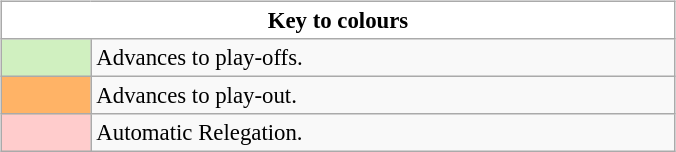<table class="wikitable" width="450px" style="float:left; font-size:95%; margin-left:15px;">
<tr>
<td colspan="2" style="text-align:center" bgcolor="#FFFFFF" cellpadding="0" cellspacing="0"><strong>Key to colours</strong></td>
</tr>
<tr>
<td style="background: #d0f0c0;">    </td>
<td>Advances to play-offs.</td>
</tr>
<tr>
<td style="background: #ffb366 ;">    </td>
<td>Advances to play-out.</td>
</tr>
<tr>
<td style="background: #ffcccc ;">    </td>
<td>Automatic Relegation.</td>
</tr>
</table>
